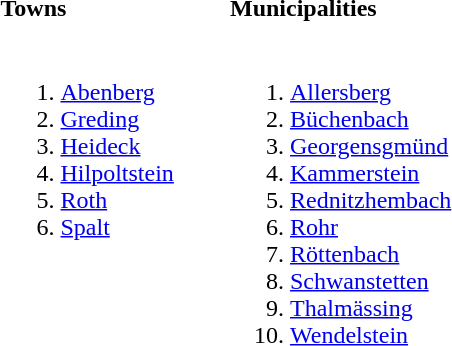<table>
<tr>
<th align=left width=33%>Towns</th>
<th align=left width=33%>Municipalities</th>
<th align=left width=33%></th>
</tr>
<tr valign=top>
<td><br><ol><li><a href='#'>Abenberg</a></li><li><a href='#'>Greding</a></li><li><a href='#'>Heideck</a></li><li><a href='#'>Hilpoltstein</a></li><li><a href='#'>Roth</a></li><li><a href='#'>Spalt</a></li></ol></td>
<td><br><ol><li><a href='#'>Allersberg</a></li><li><a href='#'>Büchenbach</a></li><li><a href='#'>Georgensgmünd</a></li><li><a href='#'>Kammerstein</a></li><li><a href='#'>Rednitzhembach</a></li><li><a href='#'>Rohr</a></li><li><a href='#'>Röttenbach</a></li><li><a href='#'>Schwanstetten</a></li><li><a href='#'>Thalmässing</a></li><li><a href='#'>Wendelstein</a></li></ol></td>
</tr>
</table>
